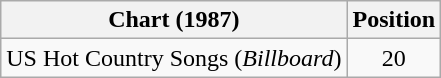<table class="wikitable">
<tr>
<th>Chart (1987)</th>
<th>Position</th>
</tr>
<tr>
<td>US Hot Country Songs (<em>Billboard</em>)</td>
<td align="center">20</td>
</tr>
</table>
